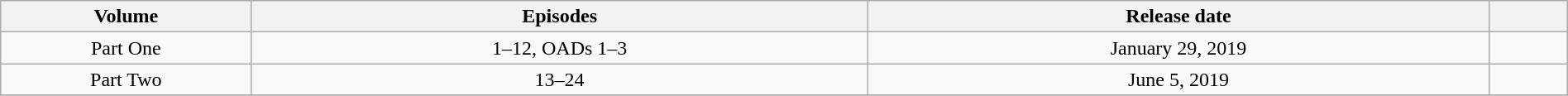<table class="wikitable" style="text-align:center; width: 100%;">
<tr>
<th width="16%">Volume</th>
<th>Episodes</th>
<th>Release date</th>
<th width="5%"></th>
</tr>
<tr>
<td>Part One</td>
<td>1–12, OADs 1–3</td>
<td>January 29, 2019</td>
<td></td>
</tr>
<tr>
<td>Part Two</td>
<td>13–24</td>
<td>June 5, 2019</td>
<td></td>
</tr>
<tr>
</tr>
</table>
